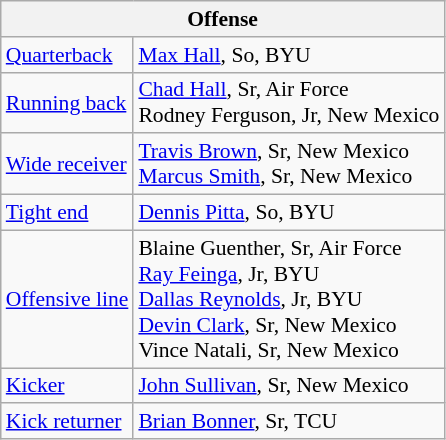<table class="wikitable" style="font-size: 90%;">
<tr>
<th colspan="2">Offense</th>
</tr>
<tr>
<td><a href='#'>Quarterback</a></td>
<td><a href='#'>Max Hall</a>, So, BYU</td>
</tr>
<tr>
<td><a href='#'>Running back</a></td>
<td><a href='#'>Chad Hall</a>, Sr, Air Force<br>Rodney Ferguson, Jr, New Mexico</td>
</tr>
<tr>
<td><a href='#'>Wide receiver</a></td>
<td><a href='#'>Travis Brown</a>, Sr, New Mexico<br><a href='#'>Marcus Smith</a>, Sr, New Mexico</td>
</tr>
<tr>
<td><a href='#'>Tight end</a></td>
<td><a href='#'>Dennis Pitta</a>, So, BYU</td>
</tr>
<tr>
<td><a href='#'>Offensive line</a></td>
<td>Blaine Guenther, Sr, Air Force<br><a href='#'>Ray Feinga</a>, Jr, BYU<br><a href='#'>Dallas Reynolds</a>, Jr, BYU<br><a href='#'>Devin Clark</a>, Sr, New Mexico<br>Vince Natali, Sr, New Mexico</td>
</tr>
<tr>
<td><a href='#'>Kicker</a></td>
<td><a href='#'>John Sullivan</a>, Sr, New Mexico</td>
</tr>
<tr>
<td><a href='#'>Kick returner</a></td>
<td><a href='#'>Brian Bonner</a>, Sr, TCU</td>
</tr>
</table>
